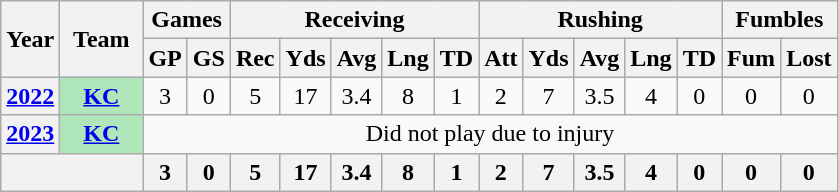<table class= "wikitable" style="text-align:center;">
<tr>
<th rowspan="2">Year</th>
<th rowspan="2">Team</th>
<th colspan="2">Games</th>
<th colspan="5">Receiving</th>
<th colspan="5">Rushing</th>
<th colspan="2">Fumbles</th>
</tr>
<tr>
<th>GP</th>
<th>GS</th>
<th>Rec</th>
<th>Yds</th>
<th>Avg</th>
<th>Lng</th>
<th>TD</th>
<th>Att</th>
<th>Yds</th>
<th>Avg</th>
<th>Lng</th>
<th>TD</th>
<th>Fum</th>
<th>Lost</th>
</tr>
<tr>
<th><a href='#'>2022</a></th>
<th style="background:#afe6ba; width:3em;"><a href='#'>KC</a></th>
<td>3</td>
<td>0</td>
<td>5</td>
<td>17</td>
<td>3.4</td>
<td>8</td>
<td>1</td>
<td>2</td>
<td>7</td>
<td>3.5</td>
<td>4</td>
<td>0</td>
<td>0</td>
<td>0</td>
</tr>
<tr>
<th><a href='#'>2023</a></th>
<th style="background:#afe6ba; width:3em;"><a href='#'>KC</a></th>
<td colspan="14">Did not play due to injury</td>
</tr>
<tr>
<th colspan="2"></th>
<th>3</th>
<th>0</th>
<th>5</th>
<th>17</th>
<th>3.4</th>
<th>8</th>
<th>1</th>
<th>2</th>
<th>7</th>
<th>3.5</th>
<th>4</th>
<th>0</th>
<th>0</th>
<th>0</th>
</tr>
</table>
